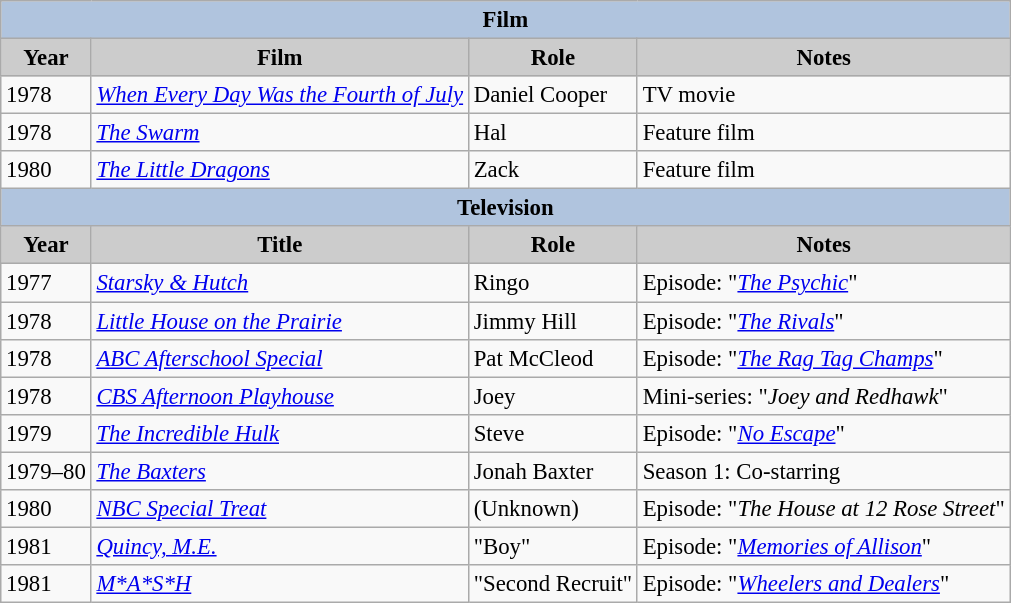<table class="wikitable" style="font-size:95%;" ;>
<tr style="text-align:center;">
<th colspan=4 style="background:#B0C4DE;">Film</th>
</tr>
<tr style="text-align:center;">
<th style="background:#ccc;">Year</th>
<th style="background:#ccc;">Film</th>
<th style="background:#ccc;">Role</th>
<th style="background:#ccc;">Notes</th>
</tr>
<tr>
<td>1978</td>
<td><em><a href='#'>When Every Day Was the Fourth of July</a></em></td>
<td>Daniel Cooper</td>
<td>TV movie</td>
</tr>
<tr>
<td>1978</td>
<td><em><a href='#'>The Swarm</a></em></td>
<td>Hal</td>
<td>Feature film</td>
</tr>
<tr>
<td>1980</td>
<td><em><a href='#'>The Little Dragons</a></em></td>
<td>Zack</td>
<td>Feature film</td>
</tr>
<tr style="text-align:center;">
<th colspan=4 style="background:#B0C4DE;">Television</th>
</tr>
<tr style="text-align:center;">
<th style="background:#ccc;">Year</th>
<th style="background:#ccc;">Title</th>
<th style="background:#ccc;">Role</th>
<th style="background:#ccc;">Notes</th>
</tr>
<tr>
<td>1977</td>
<td><em><a href='#'>Starsky & Hutch</a></em></td>
<td>Ringo</td>
<td>Episode: "<em><a href='#'>The Psychic</a></em>"</td>
</tr>
<tr>
<td>1978</td>
<td><em><a href='#'>Little House on the Prairie</a></em></td>
<td>Jimmy Hill</td>
<td>Episode: "<em><a href='#'>The Rivals</a></em>"</td>
</tr>
<tr>
<td>1978</td>
<td><em><a href='#'>ABC Afterschool Special</a></em></td>
<td>Pat McCleod</td>
<td>Episode: "<em><a href='#'>The Rag Tag Champs</a></em>"</td>
</tr>
<tr>
<td>1978</td>
<td><em><a href='#'>CBS Afternoon Playhouse</a></em></td>
<td>Joey</td>
<td>Mini-series: "<em>Joey and Redhawk</em>"</td>
</tr>
<tr>
<td>1979</td>
<td><em><a href='#'>The Incredible Hulk</a></em></td>
<td>Steve</td>
<td>Episode: "<em><a href='#'>No Escape</a></em>"</td>
</tr>
<tr>
<td>1979–80</td>
<td><em><a href='#'>The Baxters</a></em></td>
<td>Jonah Baxter</td>
<td>Season 1: Co-starring</td>
</tr>
<tr>
<td>1980</td>
<td><em><a href='#'>NBC Special Treat</a></em></td>
<td>(Unknown)</td>
<td>Episode: "<em>The House at 12 Rose Street</em>"</td>
</tr>
<tr>
<td>1981</td>
<td><em><a href='#'>Quincy, M.E.</a></em></td>
<td>"Boy"</td>
<td>Episode: "<em><a href='#'>Memories of Allison</a></em>"</td>
</tr>
<tr>
<td>1981</td>
<td><em><a href='#'>M*A*S*H</a></em></td>
<td>"Second Recruit"</td>
<td>Episode: "<em><a href='#'>Wheelers and Dealers</a></em>"</td>
</tr>
</table>
